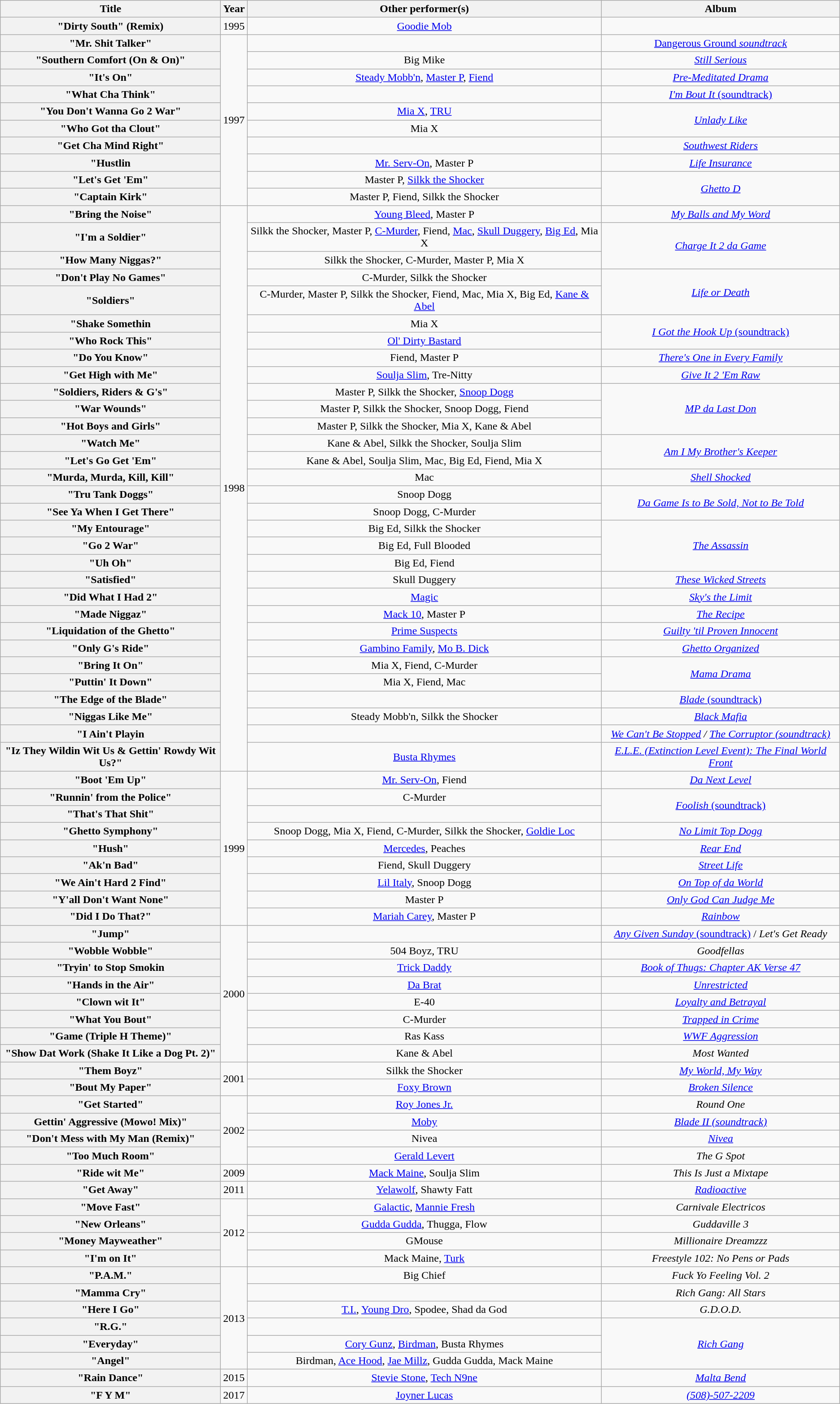<table class="wikitable plainrowheaders" style="text-align:center;">
<tr>
<th scope="col" style="width:20em;">Title</th>
<th scope="col">Year</th>
<th scope="col">Other performer(s)</th>
<th scope="col">Album</th>
</tr>
<tr>
<th scope="row">"Dirty South" (Remix)</th>
<td>1995</td>
<td><a href='#'>Goodie Mob</a></td>
<td></td>
</tr>
<tr>
<th scope="row">"Mr. Shit Talker"</th>
<td rowspan="10">1997</td>
<td></td>
<td><em><a href='#'></em>Dangerous Ground<em> soundtrack</a></em></td>
</tr>
<tr>
<th scope="row">"Southern Comfort (On & On)"</th>
<td>Big Mike</td>
<td><em><a href='#'>Still Serious</a></em></td>
</tr>
<tr>
<th scope="row">"It's On"</th>
<td><a href='#'>Steady Mobb'n</a>, <a href='#'>Master P</a>, <a href='#'>Fiend</a></td>
<td><em><a href='#'>Pre-Meditated Drama</a></em></td>
</tr>
<tr>
<th scope="row">"What Cha Think"</th>
<td></td>
<td><a href='#'><em>I'm Bout It</em> (soundtrack)</a></td>
</tr>
<tr>
<th scope="row">"You Don't Wanna Go 2 War"</th>
<td><a href='#'>Mia X</a>, <a href='#'>TRU</a></td>
<td rowspan="2"><em><a href='#'>Unlady Like</a></em></td>
</tr>
<tr>
<th scope="row">"Who Got tha Clout"</th>
<td>Mia X</td>
</tr>
<tr>
<th scope="row">"Get Cha Mind Right"</th>
<td></td>
<td><em><a href='#'>Southwest Riders</a></em></td>
</tr>
<tr>
<th scope="row">"Hustlin</th>
<td><a href='#'>Mr. Serv-On</a>, Master P</td>
<td><em><a href='#'>Life Insurance</a></em></td>
</tr>
<tr>
<th scope="row">"Let's Get 'Em"</th>
<td>Master P, <a href='#'>Silkk the Shocker</a></td>
<td rowspan="2"><em><a href='#'>Ghetto D</a></em></td>
</tr>
<tr>
<th scope="row">"Captain Kirk"</th>
<td>Master P, Fiend, Silkk the Shocker</td>
</tr>
<tr>
<th scope="row">"Bring the Noise"</th>
<td rowspan="31">1998</td>
<td><a href='#'>Young Bleed</a>, Master P</td>
<td><em><a href='#'>My Balls and My Word</a></em></td>
</tr>
<tr>
<th scope="row">"I'm a Soldier"</th>
<td>Silkk the Shocker, Master P, <a href='#'>C-Murder</a>, Fiend, <a href='#'>Mac</a>, <a href='#'>Skull Duggery</a>, <a href='#'>Big Ed</a>, Mia X</td>
<td rowspan="2"><em><a href='#'>Charge It 2 da Game</a></em></td>
</tr>
<tr>
<th scope="row">"How Many Niggas?"</th>
<td>Silkk the Shocker, C-Murder, Master P, Mia X</td>
</tr>
<tr>
<th scope="row">"Don't Play No Games"</th>
<td>C-Murder, Silkk the Shocker</td>
<td rowspan="2"><em><a href='#'>Life or Death</a></em></td>
</tr>
<tr>
<th scope="row">"Soldiers"</th>
<td>C-Murder, Master P, Silkk the Shocker, Fiend, Mac, Mia X, Big Ed, <a href='#'>Kane & Abel</a></td>
</tr>
<tr>
<th scope="row">"Shake Somethin</th>
<td>Mia X</td>
<td rowspan="2"><a href='#'><em>I Got the Hook Up</em> (soundtrack)</a></td>
</tr>
<tr>
<th scope="row">"Who Rock This"</th>
<td><a href='#'>Ol' Dirty Bastard</a></td>
</tr>
<tr>
<th scope="row">"Do You Know"</th>
<td>Fiend, Master P</td>
<td><em><a href='#'>There's One in Every Family</a></em></td>
</tr>
<tr>
<th scope="row">"Get High with Me"</th>
<td><a href='#'>Soulja Slim</a>, Tre-Nitty</td>
<td><em><a href='#'>Give It 2 'Em Raw</a></em></td>
</tr>
<tr>
<th scope="row">"Soldiers, Riders & G's"</th>
<td>Master P, Silkk the Shocker, <a href='#'>Snoop Dogg</a></td>
<td rowspan="3"><em><a href='#'>MP da Last Don</a></em></td>
</tr>
<tr>
<th scope="row">"War Wounds"</th>
<td>Master P, Silkk the Shocker, Snoop Dogg, Fiend</td>
</tr>
<tr>
<th scope="row">"Hot Boys and Girls"</th>
<td>Master P, Silkk the Shocker, Mia X, Kane & Abel</td>
</tr>
<tr>
<th scope="row">"Watch Me"</th>
<td>Kane & Abel, Silkk the Shocker, Soulja Slim</td>
<td rowspan="2"><em><a href='#'>Am I My Brother's Keeper</a></em></td>
</tr>
<tr>
<th scope="row">"Let's Go Get 'Em"</th>
<td>Kane & Abel, Soulja Slim, Mac, Big Ed, Fiend, Mia X</td>
</tr>
<tr>
<th scope="row">"Murda, Murda, Kill, Kill"</th>
<td>Mac</td>
<td><em><a href='#'>Shell Shocked</a></em></td>
</tr>
<tr>
<th scope="row">"Tru Tank Doggs"</th>
<td>Snoop Dogg</td>
<td rowspan="2"><em><a href='#'>Da Game Is to Be Sold, Not to Be Told</a></em></td>
</tr>
<tr>
<th scope="row">"See Ya When I Get There"</th>
<td>Snoop Dogg, C-Murder</td>
</tr>
<tr>
<th scope="row">"My Entourage"</th>
<td>Big Ed, Silkk the Shocker</td>
<td rowspan="3"><em><a href='#'>The Assassin</a></em></td>
</tr>
<tr>
<th scope="row">"Go 2 War"</th>
<td>Big Ed, Full Blooded</td>
</tr>
<tr>
<th scope="row">"Uh Oh"</th>
<td>Big Ed, Fiend</td>
</tr>
<tr>
<th scope="row">"Satisfied"</th>
<td>Skull Duggery</td>
<td><em><a href='#'>These Wicked Streets</a></em></td>
</tr>
<tr>
<th scope="row">"Did What I Had 2"</th>
<td><a href='#'>Magic</a></td>
<td><em><a href='#'>Sky's the Limit</a></em></td>
</tr>
<tr>
<th scope="row">"Made Niggaz"</th>
<td><a href='#'>Mack 10</a>, Master P</td>
<td><em><a href='#'>The Recipe</a></em></td>
</tr>
<tr>
<th scope="row">"Liquidation of the Ghetto"</th>
<td><a href='#'>Prime Suspects</a></td>
<td><em><a href='#'>Guilty 'til Proven Innocent</a></em></td>
</tr>
<tr>
<th scope="row">"Only G's Ride"</th>
<td><a href='#'>Gambino Family</a>, <a href='#'>Mo B. Dick</a></td>
<td><em><a href='#'>Ghetto Organized</a></em></td>
</tr>
<tr>
<th scope="row">"Bring It On"</th>
<td>Mia X, Fiend, C-Murder</td>
<td rowspan="2"><em><a href='#'>Mama Drama</a></em></td>
</tr>
<tr>
<th scope="row">"Puttin' It Down"</th>
<td>Mia X, Fiend, Mac</td>
</tr>
<tr>
<th scope="row">"The Edge of the Blade"</th>
<td></td>
<td><a href='#'><em>Blade</em> (soundtrack)</a></td>
</tr>
<tr>
<th scope="row">"Niggas Like Me"</th>
<td>Steady Mobb'n, Silkk the Shocker</td>
<td><em><a href='#'>Black Mafia</a></em></td>
</tr>
<tr>
<th scope="row">"I Ain't Playin</th>
<td></td>
<td><em><a href='#'>We Can't Be Stopped</a> / <a href='#'>The Corruptor (soundtrack)</a></em></td>
</tr>
<tr>
<th scope="row">"Iz They Wildin Wit Us & Gettin' Rowdy Wit Us?"</th>
<td><a href='#'>Busta Rhymes</a></td>
<td><em><a href='#'>E.L.E. (Extinction Level Event): The Final World Front</a></em></td>
</tr>
<tr>
<th scope="row">"Boot 'Em Up"</th>
<td rowspan="9">1999</td>
<td><a href='#'>Mr. Serv-On</a>, Fiend</td>
<td><em><a href='#'>Da Next Level</a></em></td>
</tr>
<tr>
<th scope="row">"Runnin' from the Police"</th>
<td>C-Murder</td>
<td rowspan="2"><a href='#'><em>Foolish</em> (soundtrack)</a></td>
</tr>
<tr>
<th scope="row">"That's That Shit"</th>
<td></td>
</tr>
<tr>
<th scope="row">"Ghetto Symphony"</th>
<td>Snoop Dogg, Mia X, Fiend, C-Murder, Silkk the Shocker, <a href='#'>Goldie Loc</a></td>
<td><em><a href='#'>No Limit Top Dogg</a></em></td>
</tr>
<tr>
<th scope="row">"Hush"</th>
<td><a href='#'>Mercedes</a>, Peaches</td>
<td><em><a href='#'>Rear End</a></em></td>
</tr>
<tr>
<th scope="row">"Ak'n Bad"</th>
<td>Fiend, Skull Duggery</td>
<td><em><a href='#'>Street Life</a></em></td>
</tr>
<tr>
<th scope="row">"We Ain't Hard 2 Find"</th>
<td><a href='#'>Lil Italy</a>, Snoop Dogg</td>
<td><em><a href='#'>On Top of da World</a></em></td>
</tr>
<tr>
<th scope="row">"Y'all Don't Want None"</th>
<td>Master P</td>
<td><em><a href='#'>Only God Can Judge Me</a></em></td>
</tr>
<tr>
<th scope="row">"Did I Do That?"</th>
<td><a href='#'>Mariah Carey</a>, Master P</td>
<td><em><a href='#'>Rainbow</a></em></td>
</tr>
<tr>
<th scope="row">"Jump"</th>
<td rowspan="8">2000</td>
<td></td>
<td><a href='#'><em>Any Given Sunday</em> (soundtrack)</a> / <em>Let's Get Ready</em></td>
</tr>
<tr>
<th scope="row">"Wobble Wobble"</th>
<td>504 Boyz, TRU</td>
<td><em>Goodfellas</em></td>
</tr>
<tr>
<th scope="row">"Tryin' to Stop Smokin</th>
<td><a href='#'>Trick Daddy</a></td>
<td><em><a href='#'>Book of Thugs: Chapter AK Verse 47</a></em></td>
</tr>
<tr>
<th scope="row">"Hands in the Air"</th>
<td><a href='#'>Da Brat</a></td>
<td><em><a href='#'>Unrestricted</a></em></td>
</tr>
<tr>
<th scope="row">"Clown wit It"</th>
<td>E-40</td>
<td><em><a href='#'>Loyalty and Betrayal</a></em></td>
</tr>
<tr>
<th scope="row">"What You Bout"</th>
<td>C-Murder</td>
<td><em><a href='#'>Trapped in Crime</a></em></td>
</tr>
<tr>
<th scope="row">"Game (Triple H Theme)"</th>
<td>Ras Kass</td>
<td><em><a href='#'>WWF Aggression</a></em></td>
</tr>
<tr>
<th scope="row">"Show Dat Work (Shake It Like a Dog Pt. 2)"</th>
<td>Kane & Abel</td>
<td><em>Most Wanted</em></td>
</tr>
<tr>
<th scope="row">"Them Boyz"</th>
<td rowspan="2">2001</td>
<td>Silkk the Shocker</td>
<td><em><a href='#'>My World, My Way</a></em></td>
</tr>
<tr>
<th scope="row">"Bout My Paper"</th>
<td><a href='#'>Foxy Brown</a></td>
<td><em><a href='#'>Broken Silence</a></em></td>
</tr>
<tr>
<th scope="row">"Get Started"</th>
<td rowspan="4">2002</td>
<td><a href='#'>Roy Jones Jr.</a></td>
<td><em>Round One</em></td>
</tr>
<tr>
<th scope="row">Gettin' Aggressive (Mowo! Mix)"</th>
<td><a href='#'>Moby</a></td>
<td><em><a href='#'>Blade II (soundtrack)</a></em></td>
</tr>
<tr>
<th scope="row">"Don't Mess with My Man (Remix)"</th>
<td>Nivea</td>
<td><em><a href='#'>Nivea</a></em></td>
</tr>
<tr>
<th scope="row">"Too Much Room"</th>
<td><a href='#'>Gerald Levert</a></td>
<td><em>The G Spot</em></td>
</tr>
<tr>
<th scope="row">"Ride wit Me"</th>
<td>2009</td>
<td><a href='#'>Mack Maine</a>, Soulja Slim</td>
<td><em>This Is Just a Mixtape</em></td>
</tr>
<tr>
<th scope="row">"Get Away"</th>
<td>2011</td>
<td><a href='#'>Yelawolf</a>, Shawty Fatt</td>
<td><em><a href='#'>Radioactive</a></em></td>
</tr>
<tr>
<th scope="row">"Move Fast"</th>
<td rowspan="4">2012</td>
<td><a href='#'>Galactic</a>, <a href='#'>Mannie Fresh</a></td>
<td><em>Carnivale Electricos</em></td>
</tr>
<tr>
<th scope="row">"New Orleans"</th>
<td><a href='#'>Gudda Gudda</a>, Thugga, Flow</td>
<td><em>Guddaville 3</em></td>
</tr>
<tr>
<th scope="row">"Money Mayweather"</th>
<td>GMouse</td>
<td><em>Millionaire Dreamzzz</em></td>
</tr>
<tr>
<th scope="row">"I'm on It"</th>
<td>Mack Maine, <a href='#'>Turk</a></td>
<td><em>Freestyle 102: No Pens or Pads</em></td>
</tr>
<tr>
<th scope="row">"P.A.M."</th>
<td rowspan="6">2013</td>
<td>Big Chief</td>
<td><em>Fuck Yo Feeling Vol. 2</em></td>
</tr>
<tr>
<th scope="row">"Mamma Cry"</th>
<td></td>
<td><em>Rich Gang: All Stars</em></td>
</tr>
<tr>
<th scope="row">"Here I Go"</th>
<td><a href='#'>T.I.</a>, <a href='#'>Young Dro</a>, Spodee, Shad da God</td>
<td><em>G.D.O.D.</em></td>
</tr>
<tr>
<th scope="row">"R.G."</th>
<td></td>
<td rowspan="3"><em><a href='#'>Rich Gang</a></em></td>
</tr>
<tr>
<th scope="row">"Everyday"</th>
<td><a href='#'>Cory Gunz</a>, <a href='#'>Birdman</a>, Busta Rhymes</td>
</tr>
<tr>
<th scope="row">"Angel"</th>
<td>Birdman, <a href='#'>Ace Hood</a>, <a href='#'>Jae Millz</a>, Gudda Gudda, Mack Maine</td>
</tr>
<tr>
<th scope="row">"Rain Dance"</th>
<td>2015</td>
<td><a href='#'>Stevie Stone</a>, <a href='#'>Tech N9ne</a></td>
<td><em><a href='#'>Malta Bend</a></em></td>
</tr>
<tr>
<th scope="row">"F Y M"</th>
<td>2017</td>
<td><a href='#'>Joyner Lucas</a></td>
<td><em><a href='#'>(508)-507-2209</a></em></td>
</tr>
</table>
